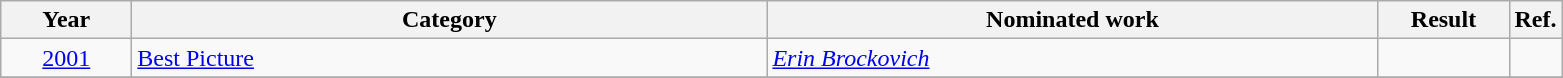<table class=wikitable>
<tr>
<th scope="col" style="width:5em;">Year</th>
<th scope="col" style="width:26em;">Category</th>
<th scope="col" style="width:25em;">Nominated work</th>
<th scope="col" style="width:5em;">Result</th>
<th>Ref.</th>
</tr>
<tr>
<td style="text-align:center;"><a href='#'>2001</a></td>
<td><a href='#'>Best Picture</a></td>
<td><em><a href='#'>Erin Brockovich</a></em></td>
<td></td>
<td></td>
</tr>
<tr>
</tr>
</table>
